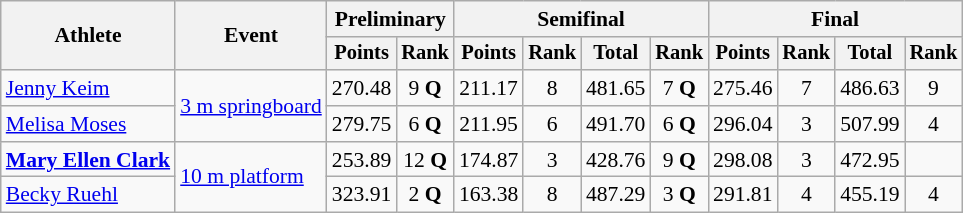<table class=wikitable style=font-size:90%;text-align:center>
<tr>
<th rowspan=2>Athlete</th>
<th rowspan=2>Event</th>
<th colspan=2>Preliminary</th>
<th colspan=4>Semifinal</th>
<th colspan=4>Final</th>
</tr>
<tr style=font-size:95%>
<th>Points</th>
<th>Rank</th>
<th>Points</th>
<th>Rank</th>
<th>Total</th>
<th>Rank</th>
<th>Points</th>
<th>Rank</th>
<th>Total</th>
<th>Rank</th>
</tr>
<tr>
<td align=left><a href='#'>Jenny Keim</a></td>
<td align=left rowspan=2><a href='#'>3 m springboard</a></td>
<td>270.48</td>
<td>9 <strong>Q</strong></td>
<td>211.17</td>
<td>8</td>
<td>481.65</td>
<td>7 <strong>Q</strong></td>
<td>275.46</td>
<td>7</td>
<td>486.63</td>
<td>9</td>
</tr>
<tr>
<td align=left><a href='#'>Melisa Moses</a></td>
<td>279.75</td>
<td>6 <strong>Q</strong></td>
<td>211.95</td>
<td>6</td>
<td>491.70</td>
<td>6 <strong>Q</strong></td>
<td>296.04</td>
<td>3</td>
<td>507.99</td>
<td>4</td>
</tr>
<tr>
<td align=left><strong><a href='#'>Mary Ellen Clark</a></strong></td>
<td align=left rowspan=2><a href='#'>10 m platform</a></td>
<td>253.89</td>
<td>12 <strong>Q</strong></td>
<td>174.87</td>
<td>3</td>
<td>428.76</td>
<td>9 <strong>Q</strong></td>
<td>298.08</td>
<td>3</td>
<td>472.95</td>
<td></td>
</tr>
<tr>
<td align=left><a href='#'>Becky Ruehl</a></td>
<td>323.91</td>
<td>2 <strong>Q</strong></td>
<td>163.38</td>
<td>8</td>
<td>487.29</td>
<td>3 <strong>Q</strong></td>
<td>291.81</td>
<td>4</td>
<td>455.19</td>
<td>4</td>
</tr>
</table>
